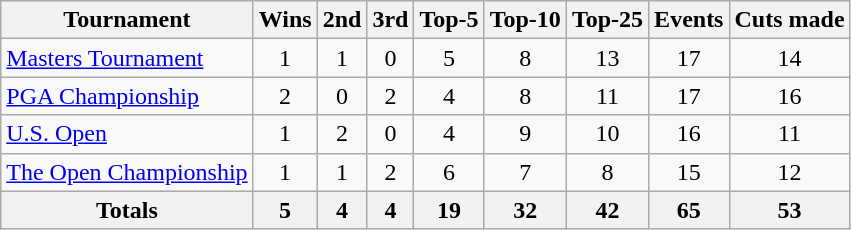<table class=wikitable style=text-align:center>
<tr>
<th>Tournament</th>
<th>Wins</th>
<th>2nd</th>
<th>3rd</th>
<th>Top-5</th>
<th>Top-10</th>
<th>Top-25</th>
<th>Events</th>
<th>Cuts made</th>
</tr>
<tr>
<td align=left><a href='#'>Masters Tournament</a></td>
<td>1</td>
<td>1</td>
<td>0</td>
<td>5</td>
<td>8</td>
<td>13</td>
<td>17</td>
<td>14</td>
</tr>
<tr>
<td align=left><a href='#'>PGA Championship</a></td>
<td>2</td>
<td>0</td>
<td>2</td>
<td>4</td>
<td>8</td>
<td>11</td>
<td>17</td>
<td>16</td>
</tr>
<tr>
<td align=left><a href='#'>U.S. Open</a></td>
<td>1</td>
<td>2</td>
<td>0</td>
<td>4</td>
<td>9</td>
<td>10</td>
<td>16</td>
<td>11</td>
</tr>
<tr>
<td align=left><a href='#'>The Open Championship</a></td>
<td>1</td>
<td>1</td>
<td>2</td>
<td>6</td>
<td>7</td>
<td>8</td>
<td>15</td>
<td>12</td>
</tr>
<tr>
<th>Totals</th>
<th>5</th>
<th>4</th>
<th>4</th>
<th>19</th>
<th>32</th>
<th>42</th>
<th>65</th>
<th>53</th>
</tr>
</table>
